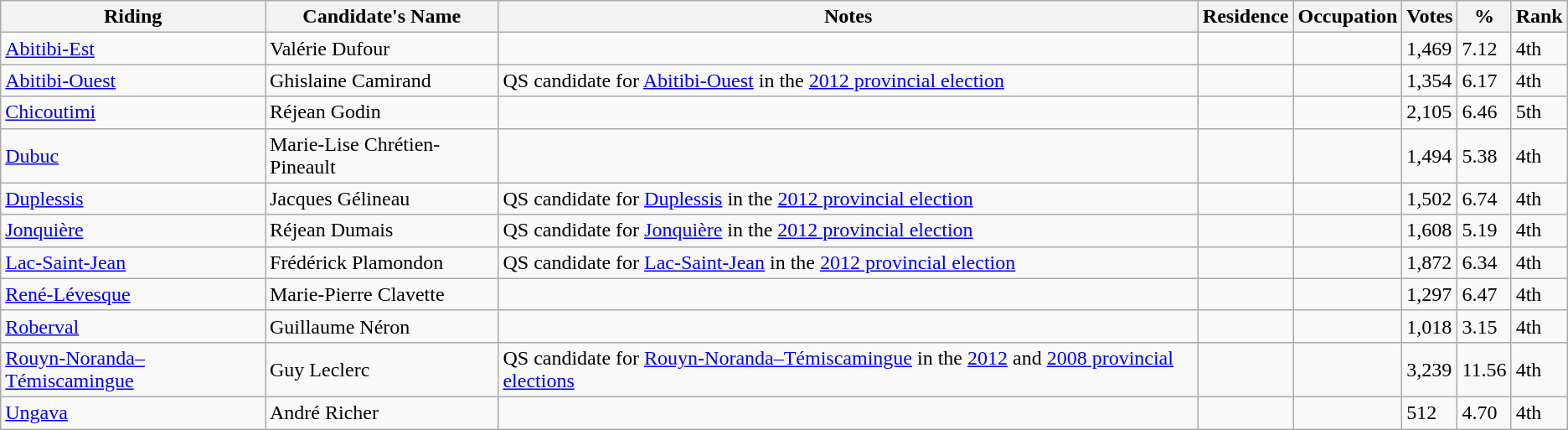<table class="wikitable sortable">
<tr>
<th>Riding<br></th>
<th>Candidate's Name</th>
<th>Notes</th>
<th>Residence</th>
<th>Occupation</th>
<th>Votes</th>
<th>%</th>
<th>Rank</th>
</tr>
<tr>
<td><a href='#'>Abitibi-Est</a></td>
<td>Valérie Dufour</td>
<td></td>
<td></td>
<td></td>
<td>1,469</td>
<td>7.12</td>
<td>4th</td>
</tr>
<tr>
<td><a href='#'>Abitibi-Ouest</a></td>
<td>Ghislaine Camirand</td>
<td>QS candidate for <a href='#'>Abitibi-Ouest</a> in the <a href='#'>2012 provincial election</a></td>
<td></td>
<td></td>
<td>1,354</td>
<td>6.17</td>
<td>4th</td>
</tr>
<tr>
<td><a href='#'>Chicoutimi</a></td>
<td>Réjean Godin</td>
<td></td>
<td></td>
<td></td>
<td>2,105</td>
<td>6.46</td>
<td>5th</td>
</tr>
<tr>
<td><a href='#'>Dubuc</a></td>
<td>Marie-Lise Chrétien-Pineault</td>
<td></td>
<td></td>
<td></td>
<td>1,494</td>
<td>5.38</td>
<td>4th</td>
</tr>
<tr>
<td><a href='#'>Duplessis</a></td>
<td>Jacques Gélineau</td>
<td>QS candidate for <a href='#'>Duplessis</a> in the <a href='#'>2012 provincial election</a></td>
<td></td>
<td></td>
<td>1,502</td>
<td>6.74</td>
<td>4th</td>
</tr>
<tr>
<td><a href='#'>Jonquière</a></td>
<td>Réjean Dumais</td>
<td>QS candidate for <a href='#'>Jonquière</a> in the <a href='#'>2012 provincial election</a></td>
<td></td>
<td></td>
<td>1,608</td>
<td>5.19</td>
<td>4th</td>
</tr>
<tr>
<td><a href='#'>Lac-Saint-Jean</a></td>
<td>Frédérick Plamondon</td>
<td>QS candidate for <a href='#'>Lac-Saint-Jean</a> in the <a href='#'>2012 provincial election</a></td>
<td></td>
<td></td>
<td>1,872</td>
<td>6.34</td>
<td>4th</td>
</tr>
<tr>
<td><a href='#'>René-Lévesque</a></td>
<td>Marie-Pierre Clavette</td>
<td></td>
<td></td>
<td></td>
<td>1,297</td>
<td>6.47</td>
<td>4th</td>
</tr>
<tr>
<td><a href='#'>Roberval</a></td>
<td>Guillaume Néron</td>
<td></td>
<td></td>
<td></td>
<td>1,018</td>
<td>3.15</td>
<td>4th</td>
</tr>
<tr>
<td><a href='#'>Rouyn-Noranda–Témiscamingue</a></td>
<td>Guy Leclerc</td>
<td>QS candidate for <a href='#'>Rouyn-Noranda–Témiscamingue</a> in the <a href='#'>2012</a> and <a href='#'>2008 provincial elections</a></td>
<td></td>
<td></td>
<td>3,239</td>
<td>11.56</td>
<td>4th</td>
</tr>
<tr>
<td><a href='#'>Ungava</a></td>
<td>André Richer</td>
<td></td>
<td></td>
<td></td>
<td>512</td>
<td>4.70</td>
<td>4th</td>
</tr>
</table>
